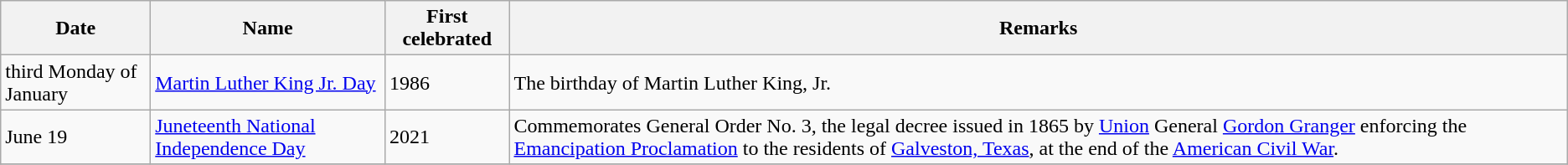<table class="wikitable">
<tr>
<th colspan=1>Date</th>
<th>Name</th>
<th>First celebrated</th>
<th>Remarks</th>
</tr>
<tr>
<td>third Monday of January</td>
<td><a href='#'>Martin Luther King Jr. Day</a></td>
<td>1986</td>
<td>The birthday of Martin Luther King, Jr.</td>
</tr>
<tr>
<td>June 19</td>
<td><a href='#'>Juneteenth National Independence Day</a></td>
<td>2021</td>
<td>Commemorates General Order No. 3, the legal decree issued in 1865 by <a href='#'>Union</a> General <a href='#'>Gordon Granger</a> enforcing the <a href='#'>Emancipation Proclamation</a> to the residents of  <a href='#'>Galveston, Texas</a>, at the end of the <a href='#'>American Civil War</a>.</td>
</tr>
<tr>
</tr>
</table>
